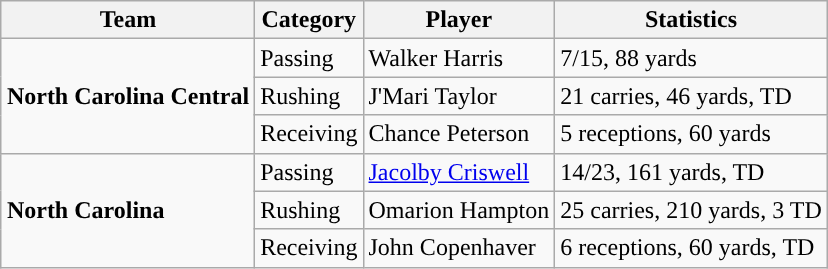<table class="wikitable" style="float: right;">
<tr>
<th>Team</th>
<th>Category</th>
<th>Player</th>
<th>Statistics</th>
</tr>
<tr>
<td rowspan=3><strong>North Carolina Central</strong></td>
<td>Passing</td>
<td>Walker Harris</td>
<td>7/15, 88 yards</td>
</tr>
<tr>
<td>Rushing</td>
<td>J'Mari Taylor</td>
<td>21 carries, 46 yards, TD</td>
</tr>
<tr>
<td>Receiving</td>
<td>Chance Peterson</td>
<td>5 receptions, 60 yards</td>
</tr>
<tr>
<td rowspan=3><strong>North Carolina</strong></td>
<td>Passing</td>
<td><a href='#'>Jacolby Criswell</a></td>
<td>14/23, 161 yards, TD</td>
</tr>
<tr>
<td>Rushing</td>
<td>Omarion Hampton</td>
<td>25 carries, 210 yards, 3 TD</td>
</tr>
<tr>
<td>Receiving</td>
<td>John Copenhaver</td>
<td>6 receptions, 60 yards, TD</td>
</tr>
</table>
